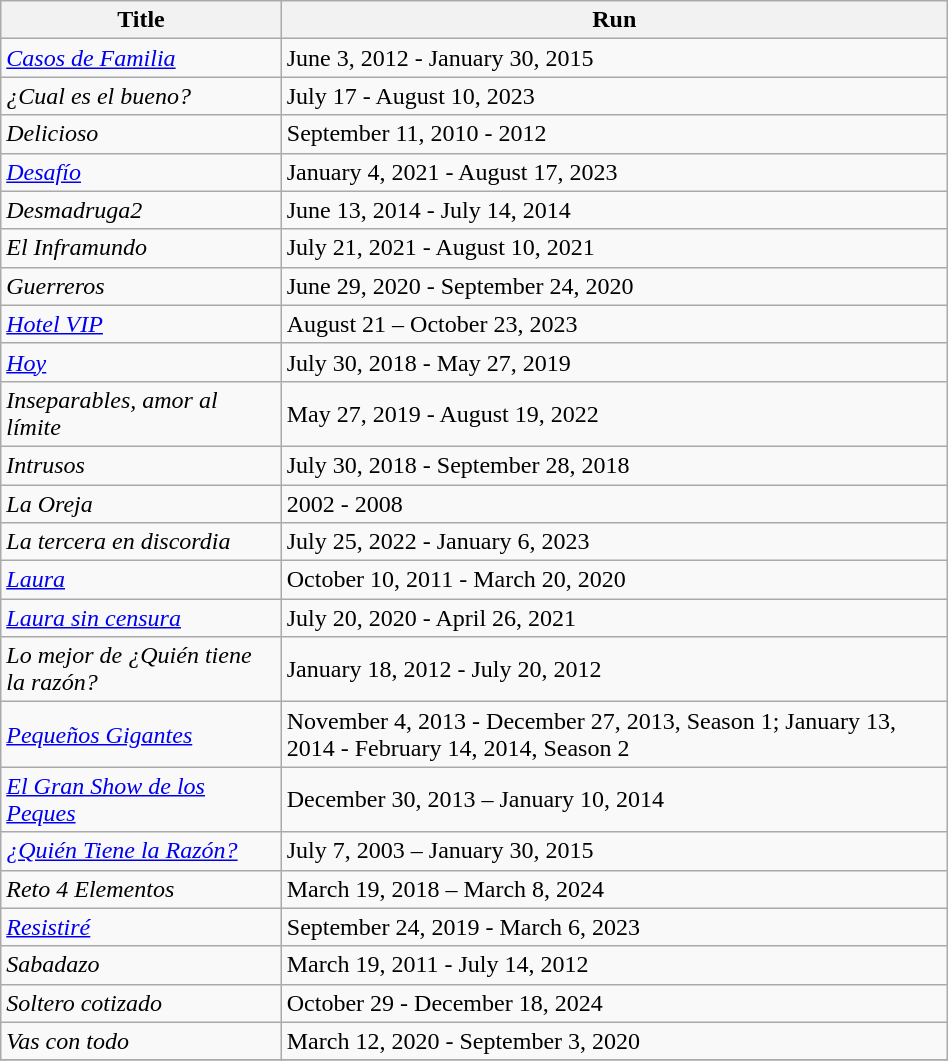<table class="wikitable sortable" style="width:50%;">
<tr>
<th>Title</th>
<th>Run</th>
</tr>
<tr>
<td><em><a href='#'>Casos de Familia</a></em></td>
<td>June 3, 2012 - January 30, 2015</td>
</tr>
<tr>
<td><em>¿Cual es el bueno?</em></td>
<td>July 17 - August 10, 2023</td>
</tr>
<tr>
<td><em>Delicioso</em></td>
<td>September 11, 2010 - 2012</td>
</tr>
<tr>
<td><em><a href='#'>Desafío</a></em></td>
<td>January 4, 2021 - August 17, 2023</td>
</tr>
<tr>
<td><em>Desmadruga2</em></td>
<td>June 13, 2014 - July 14, 2014</td>
</tr>
<tr>
<td><em>El Inframundo</em></td>
<td>July 21, 2021 - August 10, 2021</td>
</tr>
<tr>
<td><em>Guerreros</em></td>
<td>June 29, 2020 - September 24, 2020</td>
</tr>
<tr>
<td><em><a href='#'>Hotel VIP</a></em></td>
<td>August 21 – October 23, 2023</td>
</tr>
<tr>
<td><em><a href='#'>Hoy</a></em></td>
<td>July 30, 2018 - May 27, 2019</td>
</tr>
<tr>
<td><em>Inseparables, amor al límite</em></td>
<td>May 27, 2019 - August 19, 2022</td>
</tr>
<tr>
<td><em>Intrusos</em></td>
<td>July 30, 2018 - September 28, 2018</td>
</tr>
<tr>
<td><em>La Oreja</em></td>
<td>2002 - 2008</td>
</tr>
<tr>
<td><em>La tercera en discordia</em></td>
<td>July 25, 2022 - January 6, 2023</td>
</tr>
<tr>
<td><em><a href='#'>Laura</a></em></td>
<td>October 10, 2011 - March 20, 2020</td>
</tr>
<tr>
<td><em><a href='#'>Laura sin censura</a></em></td>
<td>July 20, 2020 - April 26, 2021</td>
</tr>
<tr>
<td><em>Lo mejor de ¿Quién tiene la razón?</em></td>
<td>January 18, 2012 - July 20, 2012</td>
</tr>
<tr>
<td><em><a href='#'>Pequeños Gigantes</a></em></td>
<td>November 4, 2013 - December 27, 2013, Season 1; January 13, 2014 - February 14, 2014, Season 2</td>
</tr>
<tr>
<td><em><a href='#'>El Gran Show de los Peques</a></em></td>
<td>December 30, 2013 – January 10, 2014</td>
</tr>
<tr>
<td><em><a href='#'>¿Quién Tiene la Razón?</a></em></td>
<td>July 7, 2003 – January 30, 2015</td>
</tr>
<tr>
<td><em>Reto 4 Elementos</em></td>
<td>March 19, 2018 – March 8, 2024</td>
</tr>
<tr>
<td><em><a href='#'>Resistiré</a></em></td>
<td>September 24, 2019 - March 6, 2023</td>
</tr>
<tr>
<td><em>Sabadazo</em></td>
<td>March 19, 2011 - July 14, 2012</td>
</tr>
<tr>
<td><em>Soltero cotizado</em></td>
<td>October 29 - December 18, 2024</td>
</tr>
<tr>
<td><em>Vas con todo</em></td>
<td>March 12, 2020 - September 3, 2020</td>
</tr>
<tr>
</tr>
</table>
